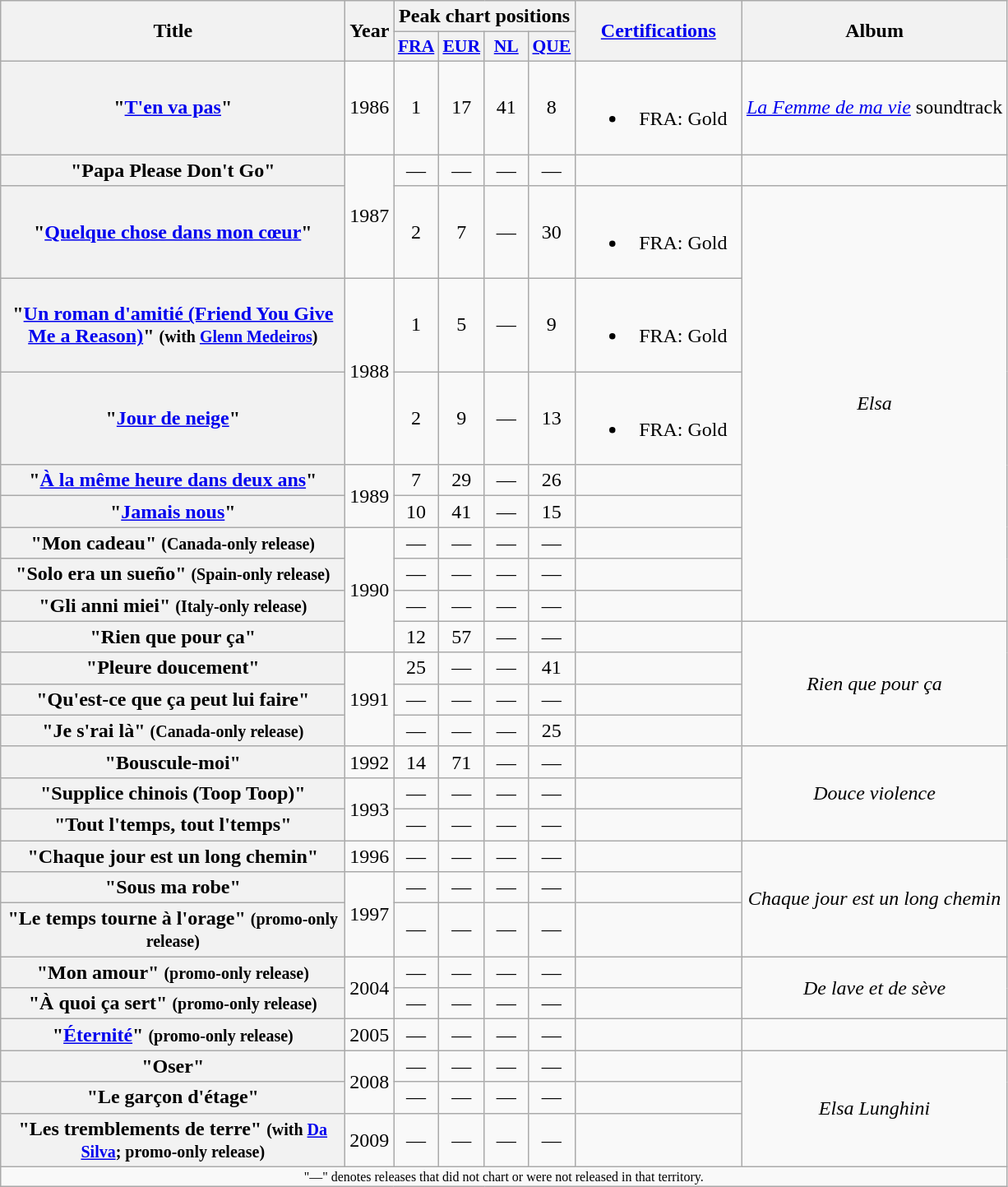<table class="wikitable plainrowheaders" style="text-align:center;">
<tr>
<th rowspan="2" scope="col" style="width:17em;">Title</th>
<th rowspan="2" scope="col" style="width:2em;">Year</th>
<th colspan="4">Peak chart positions</th>
<th rowspan="2" style="width:8em;"><a href='#'>Certifications</a></th>
<th rowspan="2">Album</th>
</tr>
<tr>
<th scope="col" style="width:2em;font-size:90%;"><a href='#'>FRA</a><br></th>
<th scope="col" style="width:2em;font-size:90%;"><a href='#'>EUR</a><br></th>
<th scope="col" style="width:2em;font-size:90%;"><a href='#'>NL</a><br></th>
<th scope="col" style="width:2em;font-size:90%;"><a href='#'>QUE</a><br></th>
</tr>
<tr>
<th scope="row">"<a href='#'>T'en va pas</a>"</th>
<td>1986</td>
<td>1</td>
<td>17</td>
<td>41</td>
<td>8</td>
<td><br><ul><li>FRA: Gold</li></ul></td>
<td><em><a href='#'>La Femme de ma vie</a></em> soundtrack</td>
</tr>
<tr>
<th scope="row">"Papa Please Don't Go"</th>
<td rowspan="2">1987</td>
<td>—</td>
<td>—</td>
<td>—</td>
<td>—</td>
<td></td>
<td></td>
</tr>
<tr>
<th scope="row">"<a href='#'>Quelque chose dans mon cœur</a>"</th>
<td>2</td>
<td>7</td>
<td>—</td>
<td>30</td>
<td><br><ul><li>FRA: Gold</li></ul></td>
<td rowspan="8"><em>Elsa</em></td>
</tr>
<tr>
<th scope="row">"<a href='#'>Un roman d'amitié (Friend You Give Me a Reason)</a>" <small>(with <a href='#'>Glenn Medeiros</a>)</small></th>
<td rowspan="2">1988</td>
<td>1</td>
<td>5</td>
<td>—</td>
<td>9</td>
<td><br><ul><li>FRA: Gold</li></ul></td>
</tr>
<tr>
<th scope="row">"<a href='#'>Jour de neige</a>"</th>
<td>2</td>
<td>9</td>
<td>—</td>
<td>13</td>
<td><br><ul><li>FRA: Gold</li></ul></td>
</tr>
<tr>
<th scope="row">"<a href='#'>À la même heure dans deux ans</a>"</th>
<td rowspan="2">1989</td>
<td>7</td>
<td>29</td>
<td>—</td>
<td>26</td>
<td></td>
</tr>
<tr>
<th scope="row">"<a href='#'>Jamais nous</a>"</th>
<td>10</td>
<td>41</td>
<td>—</td>
<td>15</td>
<td></td>
</tr>
<tr>
<th scope="row">"Mon cadeau" <small>(Canada-only release)</small></th>
<td rowspan="4">1990</td>
<td>—</td>
<td>—</td>
<td>—</td>
<td>—</td>
<td></td>
</tr>
<tr>
<th scope="row">"Solo era un sueño"  <small>(Spain-only release)</small></th>
<td>—</td>
<td>—</td>
<td>—</td>
<td>—</td>
<td></td>
</tr>
<tr>
<th scope="row">"Gli anni miei"  <small>(Italy-only release)</small></th>
<td>—</td>
<td>—</td>
<td>—</td>
<td>—</td>
<td></td>
</tr>
<tr>
<th scope="row">"Rien que pour ça"</th>
<td>12</td>
<td>57</td>
<td>—</td>
<td>—</td>
<td></td>
<td rowspan="4"><em>Rien que pour ça</em></td>
</tr>
<tr>
<th scope="row">"Pleure doucement"</th>
<td rowspan="3">1991</td>
<td>25</td>
<td>—</td>
<td>—</td>
<td>41</td>
<td></td>
</tr>
<tr>
<th scope="row">"Qu'est-ce que ça peut lui faire"</th>
<td>—</td>
<td>—</td>
<td>—</td>
<td>—</td>
<td></td>
</tr>
<tr>
<th scope="row">"Je s'rai là" <small>(Canada-only release)</small></th>
<td>—</td>
<td>—</td>
<td>—</td>
<td>25</td>
<td></td>
</tr>
<tr>
<th scope="row">"Bouscule-moi"</th>
<td>1992</td>
<td>14</td>
<td>71</td>
<td>—</td>
<td>—</td>
<td></td>
<td rowspan="3"><em>Douce violence</em></td>
</tr>
<tr>
<th scope="row">"Supplice chinois (Toop Toop)"</th>
<td rowspan="2">1993</td>
<td>—</td>
<td>—</td>
<td>—</td>
<td>—</td>
<td></td>
</tr>
<tr>
<th scope="row">"Tout l'temps, tout l'temps"</th>
<td>—</td>
<td>—</td>
<td>—</td>
<td>—</td>
<td></td>
</tr>
<tr>
<th scope="row">"Chaque jour est un long chemin"</th>
<td>1996</td>
<td>—</td>
<td>—</td>
<td>—</td>
<td>—</td>
<td></td>
<td rowspan="3"><em>Chaque jour est un long chemin</em></td>
</tr>
<tr>
<th scope="row">"Sous ma robe"</th>
<td rowspan="2">1997</td>
<td>—</td>
<td>—</td>
<td>—</td>
<td>—</td>
<td></td>
</tr>
<tr>
<th scope="row">"Le temps tourne à l'orage" <small>(promo-only release)</small></th>
<td>—</td>
<td>—</td>
<td>—</td>
<td>—</td>
<td></td>
</tr>
<tr>
<th scope="row">"Mon amour" <small>(promo-only release)</small></th>
<td rowspan="2">2004</td>
<td>—</td>
<td>—</td>
<td>—</td>
<td>—</td>
<td></td>
<td rowspan="2"><em>De lave et de sève</em></td>
</tr>
<tr>
<th scope="row">"À quoi ça sert" <small>(promo-only release)</small></th>
<td>—</td>
<td>—</td>
<td>—</td>
<td>—</td>
<td></td>
</tr>
<tr>
<th scope="row">"<a href='#'>Éternité</a>" <small>(promo-only release)</small></th>
<td>2005</td>
<td>—</td>
<td>—</td>
<td>—</td>
<td>—</td>
<td></td>
<td></td>
</tr>
<tr>
<th scope="row">"Oser"</th>
<td rowspan="2">2008</td>
<td>—</td>
<td>—</td>
<td>—</td>
<td>—</td>
<td></td>
<td rowspan="3"><em>Elsa Lunghini</em></td>
</tr>
<tr>
<th scope="row">"Le garçon d'étage"</th>
<td>—</td>
<td>—</td>
<td>—</td>
<td>—</td>
<td></td>
</tr>
<tr>
<th scope="row">"Les tremblements de terre" <small>(with <a href='#'>Da Silva</a>; promo-only release)</small></th>
<td>2009</td>
<td>—</td>
<td>—</td>
<td>—</td>
<td>—</td>
<td></td>
</tr>
<tr>
<td colspan="8" style="font-size:8pt">"—" denotes releases that did not chart or were not released in that territory.</td>
</tr>
</table>
